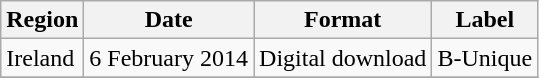<table class=wikitable>
<tr>
<th>Region</th>
<th>Date</th>
<th>Format</th>
<th>Label</th>
</tr>
<tr>
<td>Ireland</td>
<td>6 February 2014</td>
<td>Digital download</td>
<td>B-Unique</td>
</tr>
<tr>
</tr>
</table>
